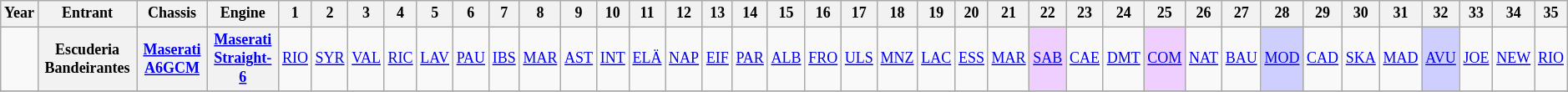<table class="wikitable" style="text-align:center; font-size:75%">
<tr>
<th>Year</th>
<th>Entrant</th>
<th>Chassis</th>
<th>Engine</th>
<th>1</th>
<th>2</th>
<th>3</th>
<th>4</th>
<th>5</th>
<th>6</th>
<th>7</th>
<th>8</th>
<th>9</th>
<th>10</th>
<th>11</th>
<th>12</th>
<th>13</th>
<th>14</th>
<th>15</th>
<th>16</th>
<th>17</th>
<th>18</th>
<th>19</th>
<th>20</th>
<th>21</th>
<th>22</th>
<th>23</th>
<th>24</th>
<th>25</th>
<th>26</th>
<th>27</th>
<th>28</th>
<th>29</th>
<th>30</th>
<th>31</th>
<th>32</th>
<th>33</th>
<th>34</th>
<th>35</th>
</tr>
<tr>
<td></td>
<th>Escuderia Bandeirantes</th>
<th><a href='#'>Maserati A6GCM</a></th>
<th><a href='#'>Maserati</a> <a href='#'>Straight-6</a></th>
<td><a href='#'>RIO</a></td>
<td><a href='#'>SYR</a></td>
<td><a href='#'>VAL</a></td>
<td><a href='#'>RIC</a></td>
<td><a href='#'>LAV</a></td>
<td><a href='#'>PAU</a></td>
<td><a href='#'>IBS</a></td>
<td><a href='#'>MAR</a></td>
<td><a href='#'>AST</a></td>
<td><a href='#'>INT</a></td>
<td><a href='#'>ELÄ</a></td>
<td><a href='#'>NAP</a></td>
<td><a href='#'>EIF</a></td>
<td><a href='#'>PAR</a></td>
<td><a href='#'>ALB</a></td>
<td><a href='#'>FRO</a></td>
<td><a href='#'>ULS</a></td>
<td><a href='#'>MNZ</a></td>
<td><a href='#'>LAC</a></td>
<td><a href='#'>ESS</a></td>
<td><a href='#'>MAR</a></td>
<td style="background:#EFCFFF;"><a href='#'>SAB</a><br></td>
<td><a href='#'>CAE</a></td>
<td><a href='#'>DMT</a></td>
<td style="background:#EFCFFF;"><a href='#'>COM</a><br></td>
<td><a href='#'>NAT</a></td>
<td><a href='#'>BAU</a></td>
<td style="background:#CFCFFF;"><a href='#'>MOD</a><br></td>
<td><a href='#'>CAD</a></td>
<td><a href='#'>SKA</a></td>
<td><a href='#'>MAD</a></td>
<td style="background:#CFCFFF;"><a href='#'>AVU</a><br></td>
<td><a href='#'>JOE</a></td>
<td><a href='#'>NEW</a></td>
<td><a href='#'>RIO</a></td>
</tr>
<tr>
</tr>
</table>
